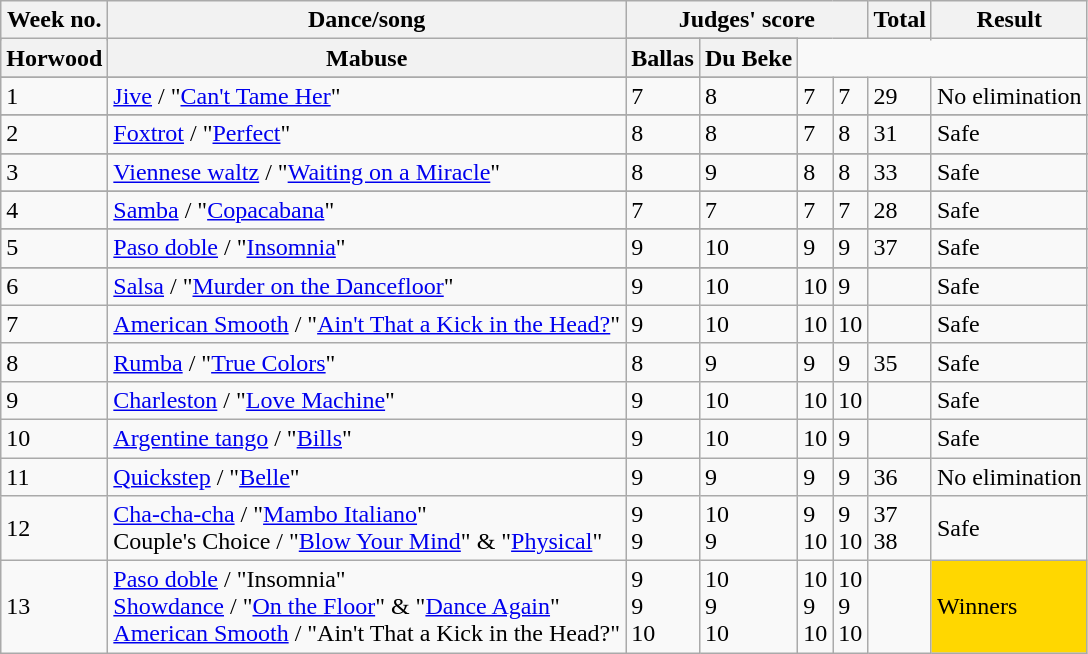<table class="wikitable">
<tr>
<th rowspan="2">Week no.</th>
<th rowspan="2">Dance/song</th>
<th colspan="4">Judges' score</th>
<th rowspan="2">Total</th>
<th rowspan="2">Result</th>
</tr>
<tr>
</tr>
<tr>
<th>Horwood</th>
<th>Mabuse</th>
<th>Ballas</th>
<th>Du Beke</th>
</tr>
<tr>
</tr>
<tr>
<td>1</td>
<td><a href='#'>Jive</a> / "<a href='#'>Can't Tame Her</a>"</td>
<td>7</td>
<td>8</td>
<td>7</td>
<td>7</td>
<td>29</td>
<td>No elimination</td>
</tr>
<tr>
</tr>
<tr>
<td>2</td>
<td><a href='#'>Foxtrot</a> / "<a href='#'>Perfect</a>"</td>
<td>8</td>
<td>8</td>
<td>7</td>
<td>8</td>
<td>31</td>
<td>Safe</td>
</tr>
<tr>
</tr>
<tr>
<td>3</td>
<td><a href='#'>Viennese waltz</a> / "<a href='#'>Waiting on a Miracle</a>"</td>
<td>8</td>
<td>9</td>
<td>8</td>
<td>8</td>
<td>33</td>
<td>Safe</td>
</tr>
<tr>
</tr>
<tr>
<td>4</td>
<td><a href='#'>Samba</a> / "<a href='#'>Copacabana</a>"</td>
<td>7</td>
<td>7</td>
<td>7</td>
<td>7</td>
<td>28</td>
<td>Safe</td>
</tr>
<tr>
</tr>
<tr>
<td>5</td>
<td><a href='#'>Paso doble</a> / "<a href='#'>Insomnia</a>"</td>
<td>9</td>
<td>10</td>
<td>9</td>
<td>9</td>
<td>37</td>
<td>Safe</td>
</tr>
<tr>
</tr>
<tr>
</tr>
<tr>
<td>6</td>
<td><a href='#'>Salsa</a> / "<a href='#'>Murder on the Dancefloor</a>"</td>
<td>9</td>
<td>10</td>
<td>10</td>
<td>9</td>
<td></td>
<td>Safe</td>
</tr>
<tr>
<td>7</td>
<td><a href='#'>American Smooth</a> / "<a href='#'>Ain't That a Kick in the Head?</a>"</td>
<td>9</td>
<td>10</td>
<td>10</td>
<td>10</td>
<td></td>
<td>Safe</td>
</tr>
<tr>
<td>8</td>
<td><a href='#'>Rumba</a> / "<a href='#'>True Colors</a>"</td>
<td>8</td>
<td>9</td>
<td>9</td>
<td>9</td>
<td>35</td>
<td>Safe</td>
</tr>
<tr>
<td>9</td>
<td><a href='#'>Charleston</a> / "<a href='#'>Love Machine</a>"</td>
<td>9</td>
<td>10</td>
<td>10</td>
<td>10</td>
<td></td>
<td>Safe</td>
</tr>
<tr>
<td>10</td>
<td><a href='#'>Argentine tango</a> / "<a href='#'>Bills</a>"</td>
<td>9</td>
<td>10</td>
<td>10</td>
<td>9</td>
<td></td>
<td>Safe</td>
</tr>
<tr>
<td>11</td>
<td><a href='#'>Quickstep</a> / "<a href='#'>Belle</a>"</td>
<td>9</td>
<td>9</td>
<td>9</td>
<td>9</td>
<td>36</td>
<td>No elimination</td>
</tr>
<tr>
<td>12</td>
<td><a href='#'>Cha-cha-cha</a> / "<a href='#'>Mambo Italiano</a>"<br>Couple's Choice / "<a href='#'>Blow Your Mind</a>" & "<a href='#'>Physical</a>"</td>
<td>9<br>9</td>
<td>10<br>9</td>
<td>9<br>10</td>
<td>9<br>10</td>
<td>37<br>38</td>
<td>Safe</td>
</tr>
<tr>
<td>13</td>
<td><a href='#'>Paso doble</a> / "Insomnia"<br><a href='#'>Showdance</a> / "<a href='#'>On the Floor</a>" & "<a href='#'>Dance Again</a>"<br><a href='#'>American Smooth</a> / "Ain't That a Kick in the Head?"</td>
<td>9<br>9<br>10</td>
<td>10<br>9<br>10</td>
<td>10<br>9<br>10</td>
<td>10<br>9<br>10</td>
<td><br><br></td>
<td style="background-color:gold;">Winners</td>
</tr>
</table>
